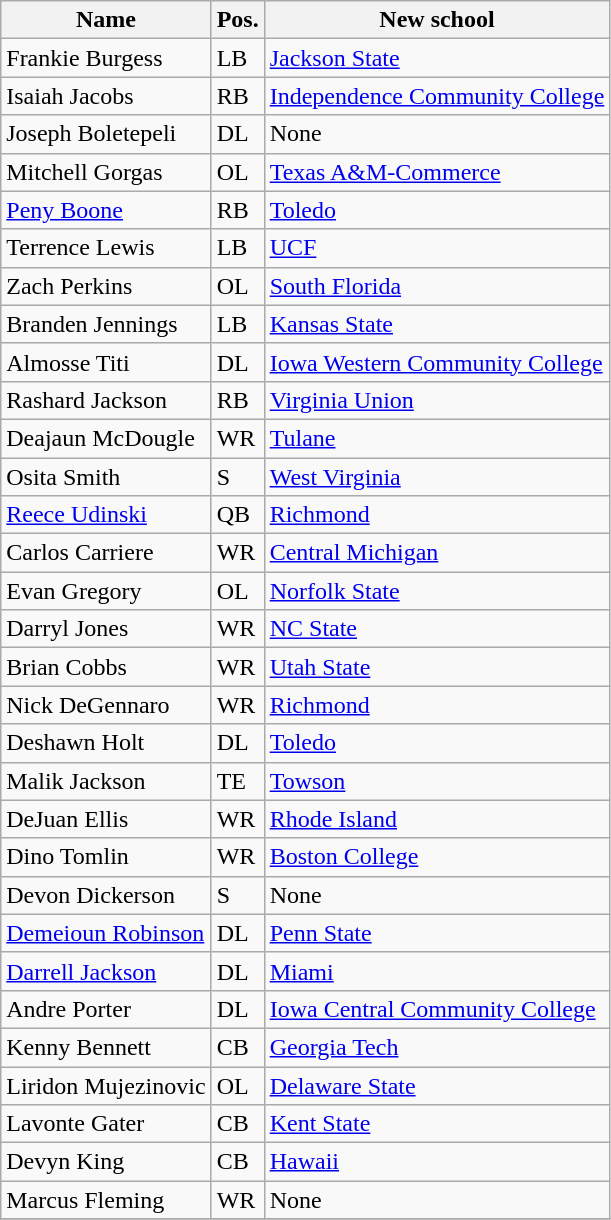<table class="wikitable sortable">
<tr>
<th>Name</th>
<th>Pos.</th>
<th class="unsortable">New school</th>
</tr>
<tr>
<td>Frankie Burgess</td>
<td>LB</td>
<td><a href='#'>Jackson State</a></td>
</tr>
<tr>
<td>Isaiah Jacobs</td>
<td>RB</td>
<td><a href='#'>Independence Community College</a></td>
</tr>
<tr>
<td>Joseph Boletepeli</td>
<td>DL</td>
<td>None</td>
</tr>
<tr>
<td>Mitchell Gorgas</td>
<td>OL</td>
<td><a href='#'>Texas A&M-Commerce</a></td>
</tr>
<tr>
<td><a href='#'>Peny Boone</a></td>
<td>RB</td>
<td><a href='#'>Toledo</a></td>
</tr>
<tr>
<td>Terrence Lewis</td>
<td>LB</td>
<td><a href='#'>UCF</a></td>
</tr>
<tr>
<td>Zach Perkins</td>
<td>OL</td>
<td><a href='#'>South Florida</a></td>
</tr>
<tr>
<td>Branden Jennings</td>
<td>LB</td>
<td><a href='#'>Kansas State</a></td>
</tr>
<tr>
<td>Almosse Titi</td>
<td>DL</td>
<td><a href='#'>Iowa Western Community College</a></td>
</tr>
<tr>
<td>Rashard Jackson</td>
<td>RB</td>
<td><a href='#'>Virginia Union</a></td>
</tr>
<tr>
<td>Deajaun McDougle</td>
<td>WR</td>
<td><a href='#'>Tulane</a></td>
</tr>
<tr>
<td>Osita Smith</td>
<td>S</td>
<td><a href='#'>West Virginia</a></td>
</tr>
<tr>
<td><a href='#'>Reece Udinski</a></td>
<td>QB</td>
<td><a href='#'>Richmond</a></td>
</tr>
<tr>
<td>Carlos Carriere</td>
<td>WR</td>
<td><a href='#'>Central Michigan</a></td>
</tr>
<tr>
<td>Evan Gregory</td>
<td>OL</td>
<td><a href='#'>Norfolk State</a></td>
</tr>
<tr>
<td>Darryl Jones</td>
<td>WR</td>
<td><a href='#'>NC State</a></td>
</tr>
<tr>
<td>Brian Cobbs</td>
<td>WR</td>
<td><a href='#'>Utah State</a></td>
</tr>
<tr>
<td>Nick DeGennaro</td>
<td>WR</td>
<td><a href='#'>Richmond</a></td>
</tr>
<tr>
<td>Deshawn Holt</td>
<td>DL</td>
<td><a href='#'>Toledo</a></td>
</tr>
<tr>
<td>Malik Jackson</td>
<td>TE</td>
<td><a href='#'>Towson</a></td>
</tr>
<tr>
<td>DeJuan Ellis</td>
<td>WR</td>
<td><a href='#'>Rhode Island</a></td>
</tr>
<tr>
<td>Dino Tomlin</td>
<td>WR</td>
<td><a href='#'>Boston College</a></td>
</tr>
<tr>
<td>Devon Dickerson</td>
<td>S</td>
<td>None</td>
</tr>
<tr>
<td><a href='#'>Demeioun Robinson</a></td>
<td>DL</td>
<td><a href='#'>Penn State</a></td>
</tr>
<tr>
<td><a href='#'>Darrell Jackson</a></td>
<td>DL</td>
<td><a href='#'>Miami</a></td>
</tr>
<tr>
<td>Andre Porter</td>
<td>DL</td>
<td><a href='#'>Iowa Central Community College</a></td>
</tr>
<tr>
<td>Kenny Bennett</td>
<td>CB</td>
<td><a href='#'>Georgia Tech</a></td>
</tr>
<tr>
<td>Liridon Mujezinovic</td>
<td>OL</td>
<td><a href='#'>Delaware State</a></td>
</tr>
<tr>
<td>Lavonte Gater</td>
<td>CB</td>
<td><a href='#'>Kent State</a></td>
</tr>
<tr>
<td>Devyn King</td>
<td>CB</td>
<td><a href='#'>Hawaii</a></td>
</tr>
<tr>
<td>Marcus Fleming</td>
<td>WR</td>
<td>None</td>
</tr>
<tr>
</tr>
</table>
